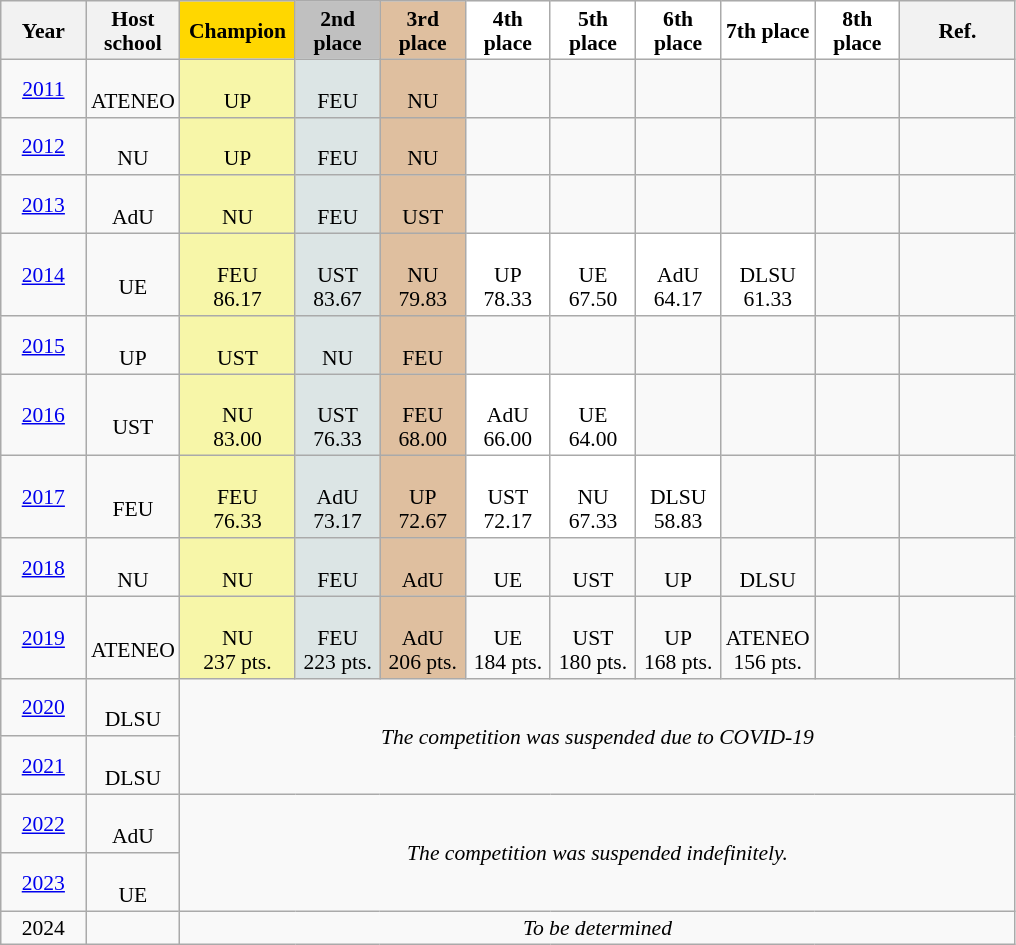<table class="wikitable" style="font-size:90%; line-height:12pt; text-align:center;">
<tr>
<th width="50px">Year</th>
<th width="50px">Host school</th>
<th width="70px" style="background:gold;">Champion</th>
<th width="50px" style="background:silver;">2nd place</th>
<th width="50px" style="background:#dfbf9f;">3rd place</th>
<th width="50px" style="background:white;">4th place</th>
<th width="50px" style="background:white;">5th place</th>
<th width="50px" style="background:white;">6th place</th>
<th width="50px" style="background:white;">7th place</th>
<th width="50px" style="background:white;">8th place</th>
<th width="70px">Ref.</th>
</tr>
<tr>
<td><a href='#'>2011</a></td>
<td><br>ATENEO</td>
<td style="background:#f7f6a8;"><br>UP</td>
<td style="background:#dce5e5;"><br>FEU</td>
<td style="background:#dfbf9f;"><br>NU</td>
<td></td>
<td></td>
<td></td>
<td></td>
<td></td>
<td></td>
</tr>
<tr>
<td><a href='#'>2012</a></td>
<td><br>NU</td>
<td style="background:#f7f6a8;"><br>UP</td>
<td style="background:#dce5e5;"><br>FEU</td>
<td style="background:#dfbf9f;"><br>NU</td>
<td></td>
<td></td>
<td></td>
<td></td>
<td></td>
<td></td>
</tr>
<tr>
<td><a href='#'>2013</a></td>
<td><br>AdU</td>
<td style="background:#f7f6a8;"><br>NU</td>
<td style="background:#dce5e5;"><br>FEU</td>
<td style="background:#dfbf9f;"><br>UST</td>
<td></td>
<td></td>
<td></td>
<td></td>
<td></td>
<td></td>
</tr>
<tr>
<td><a href='#'>2014</a></td>
<td><br>UE</td>
<td style="background:#f7f6a8;"><br>FEU<br>86.17</td>
<td style="background:#dce5e5;"><br>UST<br>83.67</td>
<td style="background:#dfbf9f;"><br>NU<br>79.83</td>
<td style="background:white;"><br>UP<br>78.33</td>
<td style="background:white;"><br>UE<br>67.50</td>
<td style="background:white;"><br>AdU<br>64.17</td>
<td style="background:white;"><br>DLSU<br>61.33</td>
<td></td>
<td></td>
</tr>
<tr>
<td><a href='#'>2015</a></td>
<td><br>UP</td>
<td style="background:#f7f6a8;"><br>UST</td>
<td style="background:#dce5e5;"><br>NU</td>
<td style="background:#dfbf9f;"><br>FEU</td>
<td></td>
<td></td>
<td></td>
<td></td>
<td></td>
<td></td>
</tr>
<tr>
<td><a href='#'>2016</a></td>
<td><br>UST</td>
<td style="background:#f7f6a8;"><br>NU<br>83.00</td>
<td style="background:#dce5e5;"><br>UST<br>76.33</td>
<td style="background:#dfbf9f;"><br>FEU<br>68.00</td>
<td style="background:white;"><br>AdU<br>66.00</td>
<td style="background:white;"><br>UE<br>64.00</td>
<td></td>
<td></td>
<td></td>
<td></td>
</tr>
<tr>
<td><a href='#'>2017</a></td>
<td><br>FEU</td>
<td style="background:#f7f6a8;"><br>FEU<br>76.33</td>
<td style="background:#dce5e5;"><br>AdU<br>73.17</td>
<td style="background:#dfbf9f;"><br>UP<br>72.67</td>
<td style="background:white;"><br>UST<br>72.17</td>
<td style="background:white;"><br>NU<br>67.33</td>
<td style="background:white;"><br>DLSU<br>58.83</td>
<td></td>
<td></td>
<td></td>
</tr>
<tr>
<td><a href='#'>2018</a></td>
<td><br>NU</td>
<td style="background:#f7f6a8;"><br>NU</td>
<td style="background:#dce5e5;"><br>FEU</td>
<td style="background:#dfbf9f;"><br>AdU</td>
<td style="background:#White   "><br>UE</td>
<td style="background:#White   "><br>UST</td>
<td style="background:#white   "><br>UP</td>
<td style="background:#White   "><br>DLSU</td>
<td></td>
<td></td>
</tr>
<tr>
<td><a href='#'>2019</a></td>
<td><br>ATENEO</td>
<td style="background:#f7f6a8;"><br>NU<br>237 pts.</td>
<td style="background:#dce5e5;"><br>FEU<br>223 pts.</td>
<td style="background:#dfbf9f;"><br>AdU<br>206 pts.</td>
<td style="background:#White   "><br>UE<br>184 pts.</td>
<td style="background:#White   "><br>UST<br>180 pts.</td>
<td style="background:#White   "><br>UP<br>168 pts.</td>
<td style="background:#White   "><br>ATENEO<br>156 pts.</td>
<td></td>
<td></td>
</tr>
<tr>
<td><a href='#'>2020</a></td>
<td><br>DLSU</td>
<td colspan="9" rowspan="2"><em>The competition was suspended due to COVID-19</em></td>
</tr>
<tr>
<td><a href='#'>2021</a></td>
<td><br>DLSU</td>
</tr>
<tr>
<td><a href='#'>2022</a></td>
<td><br>AdU</td>
<td colspan="9" rowspan="2"><em>The competition was suspended indefinitely.</em></td>
</tr>
<tr>
<td><a href='#'>2023</a></td>
<td><br>UE</td>
</tr>
<tr>
<td>2024</td>
<td></td>
<td colspan="9"><em>To be determined</em></td>
</tr>
</table>
